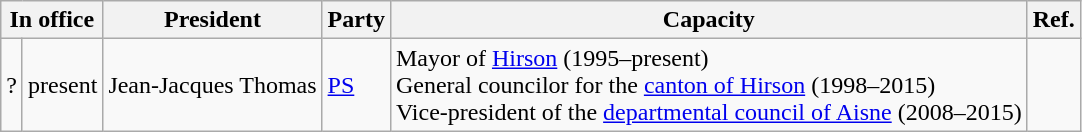<table class="wikitable">
<tr>
<th colspan="2">In office</th>
<th>President</th>
<th>Party</th>
<th>Capacity</th>
<th>Ref.</th>
</tr>
<tr>
<td>?</td>
<td>present</td>
<td>Jean-Jacques Thomas</td>
<td><a href='#'>PS</a></td>
<td>Mayor of <a href='#'>Hirson</a> (1995–present)<br>General councilor for the <a href='#'>canton of Hirson</a> (1998–2015)<br>Vice-president of the <a href='#'>departmental council of Aisne</a> (2008–2015)</td>
<td></td>
</tr>
</table>
